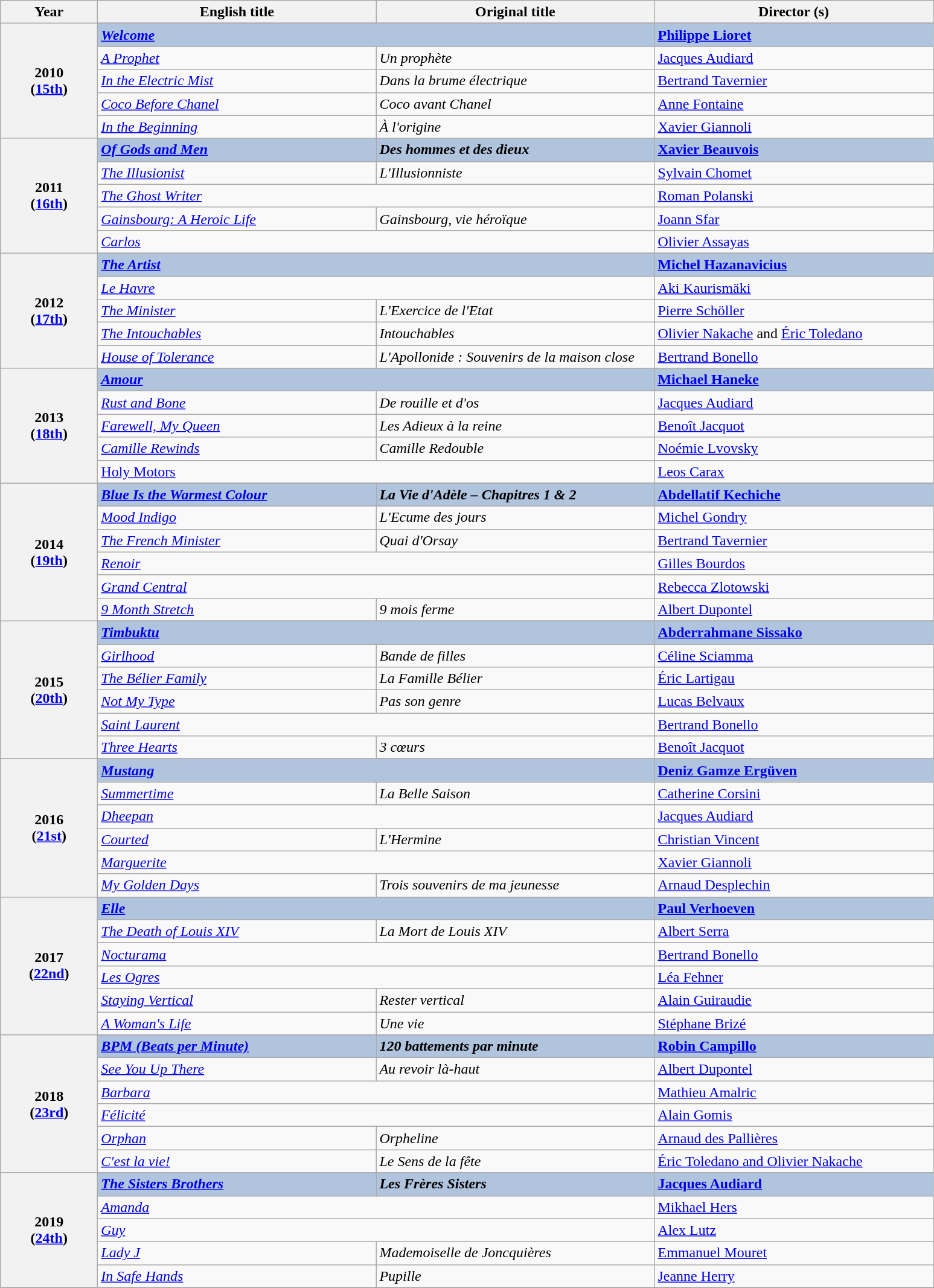<table class="wikitable">
<tr>
<th width="100"><strong>Year</strong></th>
<th width="300"><strong>English title</strong></th>
<th width="300"><strong>Original title</strong></th>
<th width="300"><strong>Director (s)</strong></th>
</tr>
<tr>
<th rowspan="6" align="center">2010<br>(<a href='#'>15th</a>)</th>
</tr>
<tr>
<td colspan="2" style="background:#B0C4DE;"><strong><em><a href='#'>Welcome</a></em></strong></td>
<td style="background:#B0C4DE;"><strong><a href='#'>Philippe Lioret</a></strong></td>
</tr>
<tr>
<td><em><a href='#'>A Prophet</a></em></td>
<td><em>Un prophète</em></td>
<td><a href='#'>Jacques Audiard</a></td>
</tr>
<tr>
<td><em><a href='#'>In the Electric Mist</a></em></td>
<td><em>Dans la brume électrique</em></td>
<td><a href='#'>Bertrand Tavernier</a></td>
</tr>
<tr>
<td><em><a href='#'>Coco Before Chanel</a></em></td>
<td><em>Coco avant Chanel</em></td>
<td><a href='#'>Anne Fontaine</a></td>
</tr>
<tr>
<td><em><a href='#'>In the Beginning</a></em></td>
<td><em>À l'origine</em></td>
<td><a href='#'>Xavier Giannoli</a></td>
</tr>
<tr>
<th rowspan="6" align="center">2011<br>(<a href='#'>16th</a>)</th>
</tr>
<tr>
<td style="background:#B0C4DE;"><strong><em><a href='#'>Of Gods and Men</a></em></strong></td>
<td style="background:#B0C4DE;"><strong><em>Des hommes et des dieux</em></strong></td>
<td style="background:#B0C4DE;"><strong><a href='#'>Xavier Beauvois</a></strong></td>
</tr>
<tr>
<td><em><a href='#'>The Illusionist</a></em></td>
<td><em>L'Illusionniste</em></td>
<td><a href='#'>Sylvain Chomet</a></td>
</tr>
<tr>
<td colspan="2"><em><a href='#'>The Ghost Writer</a></em></td>
<td><a href='#'>Roman Polanski</a></td>
</tr>
<tr>
<td><em><a href='#'>Gainsbourg: A Heroic Life</a></em></td>
<td><em>Gainsbourg, vie héroïque</em></td>
<td><a href='#'>Joann Sfar</a></td>
</tr>
<tr>
<td colspan="2"><em><a href='#'>Carlos</a></em></td>
<td><a href='#'>Olivier Assayas</a></td>
</tr>
<tr>
<th rowspan="6" align="center">2012<br>(<a href='#'>17th</a>)</th>
</tr>
<tr>
<td colspan="2" style="background:#B0C4DE;"><strong><em><a href='#'>The Artist</a></em></strong></td>
<td style="background:#B0C4DE;"><strong><a href='#'>Michel Hazanavicius</a></strong></td>
</tr>
<tr>
<td colspan="2"><em><a href='#'>Le Havre</a></em></td>
<td><a href='#'>Aki Kaurismäki</a></td>
</tr>
<tr>
<td><em><a href='#'>The Minister</a></em></td>
<td><em>L'Exercice de l'Etat</em></td>
<td><a href='#'>Pierre Schöller</a></td>
</tr>
<tr>
<td><em><a href='#'>The Intouchables</a></em></td>
<td><em>Intouchables</em></td>
<td><a href='#'>Olivier Nakache</a> and <a href='#'>Éric Toledano</a></td>
</tr>
<tr>
<td><em><a href='#'>House of Tolerance</a></em></td>
<td><em>L'Apollonide : Souvenirs de la maison close</em></td>
<td><a href='#'>Bertrand Bonello</a></td>
</tr>
<tr>
<th rowspan="6" align="center">2013<br>(<a href='#'>18th</a>)</th>
</tr>
<tr>
<td colspan="2" style="background:#B0C4DE;"><strong><em><a href='#'>Amour</a></em></strong></td>
<td style="background:#B0C4DE;"><strong><a href='#'>Michael Haneke</a></strong></td>
</tr>
<tr>
<td><em><a href='#'>Rust and Bone</a></em></td>
<td><em>De rouille et d'os</em></td>
<td><a href='#'>Jacques Audiard</a></td>
</tr>
<tr>
<td><em><a href='#'>Farewell, My Queen</a></em></td>
<td><em>Les Adieux à la reine</em></td>
<td><a href='#'>Benoît Jacquot</a></td>
</tr>
<tr>
<td><em><a href='#'>Camille Rewinds</a></em></td>
<td><em>Camille Redouble</em></td>
<td><a href='#'>Noémie Lvovsky</a></td>
</tr>
<tr>
<td colspan="2"><a href='#'>Holy Motors</a></td>
<td><a href='#'>Leos Carax</a></td>
</tr>
<tr>
<th rowspan="7" align="center">2014<br>(<a href='#'>19th</a>)</th>
</tr>
<tr>
<td style="background:#B0C4DE;"><strong><em><a href='#'>Blue Is the Warmest Colour</a></em></strong></td>
<td style="background:#B0C4DE;"><strong><em>La Vie d'Adèle – Chapitres 1 & 2</em></strong></td>
<td style="background:#B0C4DE;"><strong><a href='#'>Abdellatif Kechiche</a></strong></td>
</tr>
<tr>
<td><em><a href='#'>Mood Indigo</a></em></td>
<td><em>L'Ecume des jours</em></td>
<td><a href='#'>Michel Gondry</a></td>
</tr>
<tr>
<td><em><a href='#'>The French Minister</a></em></td>
<td><em>Quai d'Orsay</em></td>
<td><a href='#'>Bertrand Tavernier</a></td>
</tr>
<tr>
<td colspan="2"><em><a href='#'>Renoir</a></em></td>
<td><a href='#'>Gilles Bourdos</a></td>
</tr>
<tr>
<td colspan="2"><em><a href='#'>Grand Central</a></em></td>
<td><a href='#'>Rebecca Zlotowski</a></td>
</tr>
<tr>
<td><em><a href='#'>9 Month Stretch</a></em></td>
<td><em>9 mois ferme</em></td>
<td><a href='#'>Albert Dupontel</a></td>
</tr>
<tr>
<th rowspan="7" align="center">2015<br>(<a href='#'>20th</a>)</th>
</tr>
<tr>
<td colspan="2" style="background:#B0C4DE;"><strong><em><a href='#'>Timbuktu</a></em></strong></td>
<td style="background:#B0C4DE;"><strong><a href='#'>Abderrahmane Sissako</a></strong></td>
</tr>
<tr>
<td><em><a href='#'>Girlhood</a></em></td>
<td><em>Bande de filles</em></td>
<td><a href='#'>Céline Sciamma</a></td>
</tr>
<tr>
<td><em><a href='#'>The Bélier Family</a></em></td>
<td><em>La Famille Bélier</em></td>
<td><a href='#'>Éric Lartigau</a></td>
</tr>
<tr>
<td><em><a href='#'>Not My Type</a></em></td>
<td><em>Pas son genre</em></td>
<td><a href='#'>Lucas Belvaux</a></td>
</tr>
<tr>
<td colspan="2"><em><a href='#'>Saint Laurent</a></em></td>
<td><a href='#'>Bertrand Bonello</a></td>
</tr>
<tr>
<td><em><a href='#'>Three Hearts</a></em></td>
<td><em>3 cœurs</em></td>
<td><a href='#'>Benoît Jacquot</a></td>
</tr>
<tr>
<th rowspan="7" align="center">2016<br>(<a href='#'>21st</a>)</th>
</tr>
<tr>
<td colspan="2" style="background:#B0C4DE;"><strong><em><a href='#'>Mustang</a></em></strong></td>
<td style="background:#B0C4DE;"><strong><a href='#'>Deniz Gamze Ergüven</a></strong></td>
</tr>
<tr>
<td><em><a href='#'>Summertime</a></em></td>
<td><em>La Belle Saison</em></td>
<td><a href='#'>Catherine Corsini</a></td>
</tr>
<tr>
<td colspan="2"><em><a href='#'>Dheepan</a></em></td>
<td><a href='#'>Jacques Audiard</a></td>
</tr>
<tr>
<td><em><a href='#'>Courted</a></em></td>
<td><em>L'Hermine</em></td>
<td><a href='#'>Christian Vincent</a></td>
</tr>
<tr>
<td colspan="2"><em><a href='#'>Marguerite</a></em></td>
<td><a href='#'>Xavier Giannoli</a></td>
</tr>
<tr>
<td><em><a href='#'>My Golden Days</a></em></td>
<td><em>Trois souvenirs de ma jeunesse</em></td>
<td><a href='#'>Arnaud Desplechin</a></td>
</tr>
<tr>
<th rowspan="7" align="center">2017<br>(<a href='#'>22nd</a>)</th>
</tr>
<tr>
<td colspan="2" style="background:#B0C4DE;"><strong><em><a href='#'>Elle</a></em></strong></td>
<td style="background:#B0C4DE;"><strong><a href='#'>Paul Verhoeven</a></strong></td>
</tr>
<tr>
<td><em><a href='#'>The Death of Louis XIV</a></em></td>
<td><em>La Mort de Louis XIV</em></td>
<td><a href='#'>Albert Serra</a></td>
</tr>
<tr>
<td colspan="2"><em><a href='#'>Nocturama</a></em></td>
<td><a href='#'>Bertrand Bonello</a></td>
</tr>
<tr>
<td colspan="2"><em><a href='#'>Les Ogres</a></em></td>
<td><a href='#'>Léa Fehner</a></td>
</tr>
<tr>
<td><em><a href='#'>Staying Vertical</a></em></td>
<td><em>Rester vertical</em></td>
<td><a href='#'>Alain Guiraudie</a></td>
</tr>
<tr>
<td><em><a href='#'>A Woman's Life</a></em></td>
<td><em>Une vie</em></td>
<td><a href='#'>Stéphane Brizé</a></td>
</tr>
<tr>
<th rowspan="7" align="center">2018<br>(<a href='#'>23rd</a>)</th>
</tr>
<tr style="background:#B0C4DE;">
<td><strong><em><a href='#'>BPM (Beats per Minute)</a></em></strong></td>
<td><strong><em>120 battements par minute</em></strong></td>
<td><strong><a href='#'>Robin Campillo</a></strong></td>
</tr>
<tr>
<td><em><a href='#'>See You Up There</a></em></td>
<td><em>Au revoir là-haut</em></td>
<td><a href='#'>Albert Dupontel</a></td>
</tr>
<tr>
<td colspan="2"><em><a href='#'>Barbara</a></em></td>
<td><a href='#'>Mathieu Amalric</a></td>
</tr>
<tr>
<td colspan="2"><em><a href='#'>Félicité</a></em></td>
<td><a href='#'>Alain Gomis</a></td>
</tr>
<tr>
<td><em><a href='#'>Orphan</a></em></td>
<td><em>Orpheline</em></td>
<td><a href='#'>Arnaud des Pallières</a></td>
</tr>
<tr>
<td><em><a href='#'>C'est la vie!</a></em></td>
<td><em>Le Sens de la fête</em></td>
<td><a href='#'>Éric Toledano and Olivier Nakache</a></td>
</tr>
<tr>
<th rowspan="6" align="center">2019<br>(<a href='#'>24th</a>)</th>
</tr>
<tr style="background:#B0C4DE;">
<td><strong><em><a href='#'>The Sisters Brothers</a></em></strong></td>
<td><strong><em>Les Frères Sisters</em></strong></td>
<td><strong><a href='#'>Jacques Audiard</a></strong></td>
</tr>
<tr>
<td colspan="2"><em><a href='#'>Amanda</a></em></td>
<td><a href='#'>Mikhael Hers</a></td>
</tr>
<tr>
<td colspan="2"><em><a href='#'>Guy</a></em></td>
<td><a href='#'>Alex Lutz</a></td>
</tr>
<tr>
<td><em><a href='#'>Lady J</a></em></td>
<td><em>Mademoiselle de Joncquières</em></td>
<td><a href='#'>Emmanuel Mouret</a></td>
</tr>
<tr>
<td><em><a href='#'>In Safe Hands</a></em></td>
<td><em>Pupille</em></td>
<td><a href='#'>Jeanne Herry</a></td>
</tr>
<tr>
</tr>
</table>
